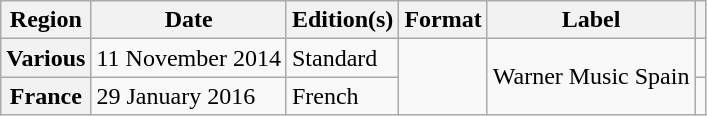<table class="wikitable plainrowheaders">
<tr>
<th scope="col">Region</th>
<th scope="col">Date</th>
<th scope="col">Edition(s)</th>
<th scope="col">Format</th>
<th scope="col">Label</th>
<th scope="col"></th>
</tr>
<tr>
<th scope="row">Various</th>
<td>11 November 2014</td>
<td>Standard</td>
<td rowspan="2"></td>
<td rowspan="2">Warner Music Spain</td>
</tr>
<tr>
<th scope="row">France</th>
<td>29 January 2016</td>
<td>French</td>
<td align="center"></td>
</tr>
</table>
